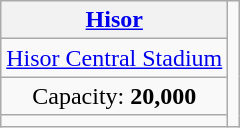<table class="wikitable" style="text-align:center">
<tr>
<th><a href='#'>Hisor</a></th>
<td rowspan=4></td>
</tr>
<tr>
<td><a href='#'>Hisor Central Stadium</a></td>
</tr>
<tr>
<td>Capacity: <strong>20,000</strong></td>
</tr>
<tr>
<td></td>
</tr>
</table>
